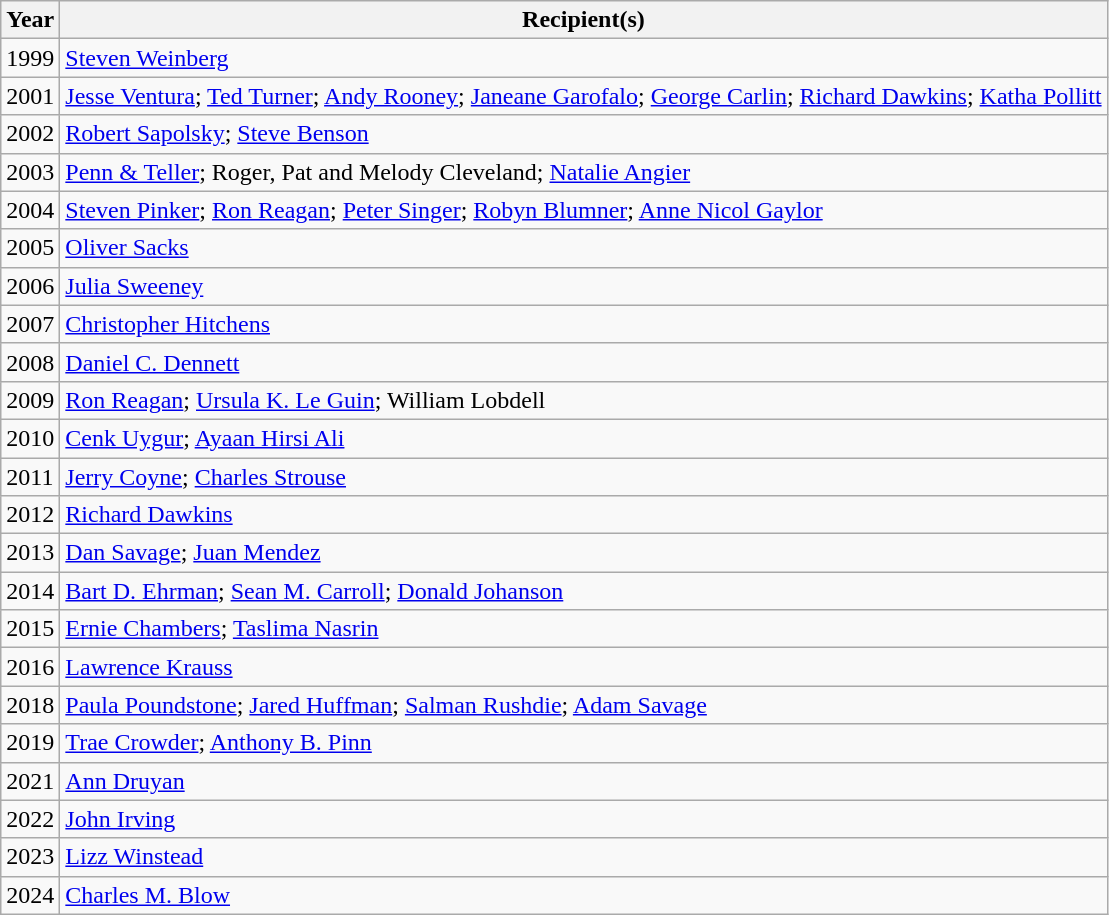<table class="wikitable">
<tr>
<th>Year</th>
<th>Recipient(s)</th>
</tr>
<tr>
<td>1999</td>
<td><a href='#'>Steven Weinberg</a></td>
</tr>
<tr>
<td>2001</td>
<td><a href='#'>Jesse Ventura</a>; <a href='#'>Ted Turner</a>; <a href='#'>Andy Rooney</a>; <a href='#'>Janeane Garofalo</a>; <a href='#'>George Carlin</a>; <a href='#'>Richard Dawkins</a>; <a href='#'>Katha Pollitt</a></td>
</tr>
<tr>
<td>2002</td>
<td><a href='#'>Robert Sapolsky</a>; <a href='#'>Steve Benson</a></td>
</tr>
<tr>
<td>2003</td>
<td><a href='#'>Penn & Teller</a>; Roger, Pat and Melody Cleveland; <a href='#'>Natalie Angier</a></td>
</tr>
<tr>
<td>2004</td>
<td><a href='#'>Steven Pinker</a>; <a href='#'>Ron Reagan</a>; <a href='#'>Peter Singer</a>; <a href='#'>Robyn Blumner</a>; <a href='#'>Anne Nicol Gaylor</a></td>
</tr>
<tr>
<td>2005</td>
<td><a href='#'>Oliver Sacks</a></td>
</tr>
<tr>
<td>2006</td>
<td><a href='#'>Julia Sweeney</a></td>
</tr>
<tr>
<td>2007</td>
<td><a href='#'>Christopher Hitchens</a></td>
</tr>
<tr>
<td>2008</td>
<td><a href='#'>Daniel C. Dennett</a></td>
</tr>
<tr>
<td>2009</td>
<td><a href='#'>Ron Reagan</a>; <a href='#'>Ursula K. Le Guin</a>; William Lobdell</td>
</tr>
<tr>
<td>2010</td>
<td><a href='#'>Cenk Uygur</a>; <a href='#'>Ayaan Hirsi Ali</a></td>
</tr>
<tr>
<td>2011</td>
<td><a href='#'>Jerry Coyne</a>; <a href='#'>Charles Strouse</a></td>
</tr>
<tr>
<td>2012</td>
<td><a href='#'>Richard Dawkins</a></td>
</tr>
<tr>
<td>2013</td>
<td><a href='#'>Dan Savage</a>; <a href='#'>Juan Mendez</a></td>
</tr>
<tr>
<td>2014</td>
<td><a href='#'>Bart D. Ehrman</a>; <a href='#'>Sean M. Carroll</a>; <a href='#'>Donald Johanson</a></td>
</tr>
<tr>
<td>2015</td>
<td><a href='#'>Ernie Chambers</a>; <a href='#'>Taslima Nasrin</a></td>
</tr>
<tr>
<td>2016</td>
<td><a href='#'>Lawrence Krauss</a></td>
</tr>
<tr>
<td>2018</td>
<td><a href='#'>Paula Poundstone</a>; <a href='#'>Jared Huffman</a>; <a href='#'>Salman Rushdie</a>; <a href='#'>Adam Savage</a></td>
</tr>
<tr>
<td>2019</td>
<td><a href='#'>Trae Crowder</a>; <a href='#'>Anthony B. Pinn</a></td>
</tr>
<tr>
<td>2021</td>
<td><a href='#'>Ann Druyan</a></td>
</tr>
<tr>
<td>2022</td>
<td><a href='#'>John Irving</a></td>
</tr>
<tr>
<td>2023</td>
<td><a href='#'>Lizz Winstead</a></td>
</tr>
<tr>
<td>2024</td>
<td><a href='#'>Charles M. Blow</a></td>
</tr>
</table>
